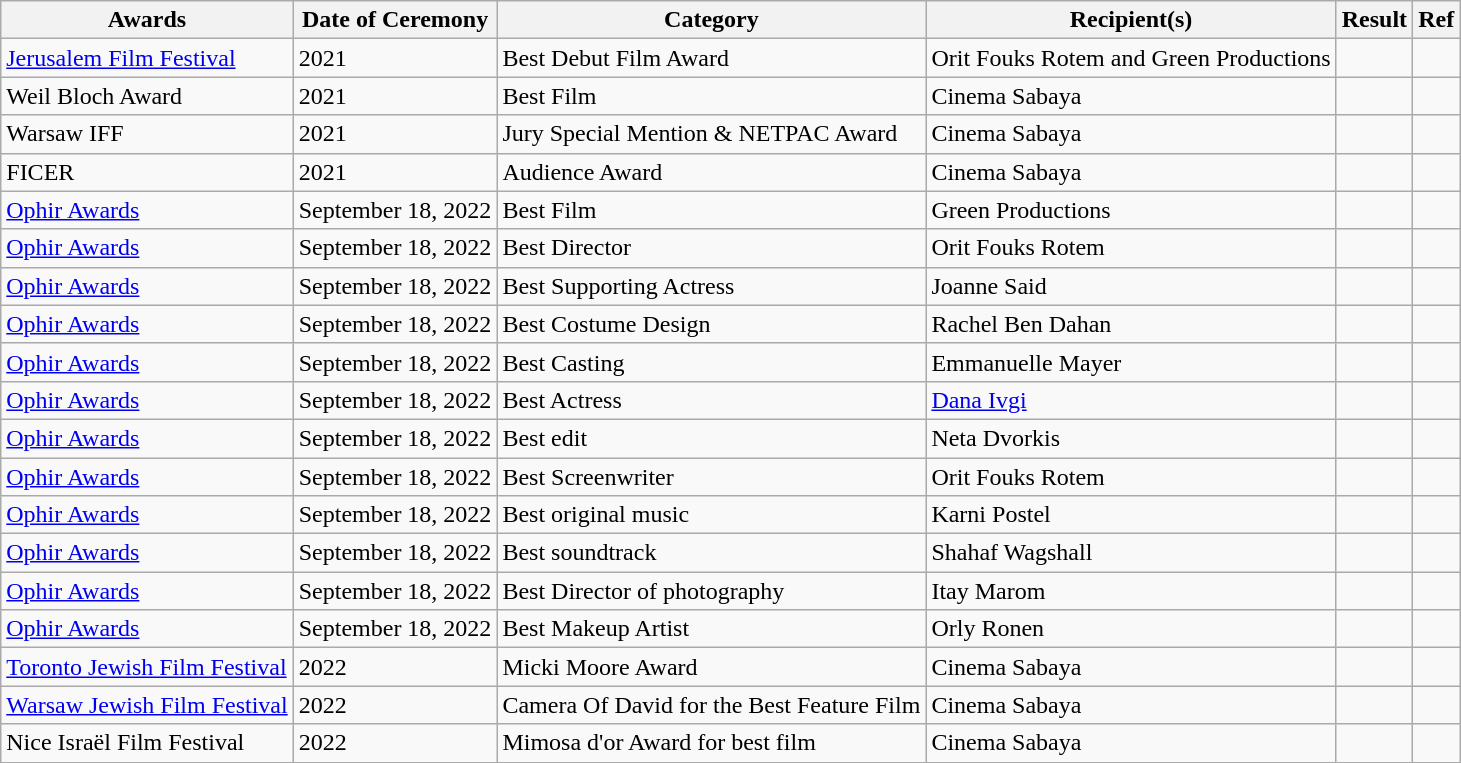<table class="wikitable">
<tr>
<th>Awards</th>
<th>Date of Ceremony</th>
<th>Category</th>
<th>Recipient(s)</th>
<th>Result</th>
<th>Ref</th>
</tr>
<tr>
<td><a href='#'>Jerusalem Film Festival</a></td>
<td>2021</td>
<td>Best Debut Film Award</td>
<td>Orit Fouks Rotem and Green Productions</td>
<td></td>
<td></td>
</tr>
<tr>
<td>Weil Bloch Award</td>
<td>2021</td>
<td>Best Film</td>
<td>Cinema Sabaya</td>
<td></td>
<td></td>
</tr>
<tr>
<td>Warsaw IFF</td>
<td>2021</td>
<td>Jury Special Mention & NETPAC Award</td>
<td>Cinema Sabaya</td>
<td></td>
<td></td>
</tr>
<tr>
<td>FICER</td>
<td>2021</td>
<td>Audience Award</td>
<td>Cinema Sabaya</td>
<td></td>
<td></td>
</tr>
<tr>
<td><a href='#'>Ophir Awards</a></td>
<td>September 18, 2022</td>
<td>Best Film</td>
<td>Green Productions</td>
<td></td>
<td></td>
</tr>
<tr>
<td><a href='#'>Ophir Awards</a></td>
<td>September 18, 2022</td>
<td>Best Director</td>
<td>Orit Fouks Rotem</td>
<td></td>
<td></td>
</tr>
<tr>
<td><a href='#'>Ophir Awards</a></td>
<td>September 18, 2022</td>
<td>Best Supporting Actress</td>
<td>Joanne Said</td>
<td></td>
<td></td>
</tr>
<tr>
<td><a href='#'>Ophir Awards</a></td>
<td>September 18, 2022</td>
<td>Best Costume Design</td>
<td>Rachel Ben Dahan</td>
<td></td>
<td></td>
</tr>
<tr>
<td><a href='#'>Ophir Awards</a></td>
<td>September 18, 2022</td>
<td>Best Casting</td>
<td>Emmanuelle Mayer</td>
<td></td>
<td></td>
</tr>
<tr>
<td><a href='#'>Ophir Awards</a></td>
<td>September 18, 2022</td>
<td>Best Actress</td>
<td><a href='#'>Dana Ivgi</a></td>
<td></td>
<td></td>
</tr>
<tr>
<td><a href='#'>Ophir Awards</a></td>
<td>September 18, 2022</td>
<td>Best edit</td>
<td>Neta Dvorkis</td>
<td></td>
<td></td>
</tr>
<tr>
<td><a href='#'>Ophir Awards</a></td>
<td>September 18, 2022</td>
<td>Best Screenwriter</td>
<td>Orit Fouks Rotem</td>
<td></td>
<td></td>
</tr>
<tr>
<td><a href='#'>Ophir Awards</a></td>
<td>September 18, 2022</td>
<td>Best original music</td>
<td>Karni Postel</td>
<td></td>
<td></td>
</tr>
<tr>
<td><a href='#'>Ophir Awards</a></td>
<td>September 18, 2022</td>
<td>Best soundtrack</td>
<td>Shahaf Wagshall</td>
<td></td>
<td></td>
</tr>
<tr>
<td><a href='#'>Ophir Awards</a></td>
<td>September 18, 2022</td>
<td>Best Director of photography</td>
<td>Itay Marom</td>
<td></td>
<td></td>
</tr>
<tr>
<td><a href='#'>Ophir Awards</a></td>
<td>September 18, 2022</td>
<td>Best Makeup Artist</td>
<td>Orly Ronen</td>
<td></td>
<td></td>
</tr>
<tr>
<td><a href='#'>Toronto Jewish Film Festival</a></td>
<td>2022</td>
<td>Micki Moore Award</td>
<td>Cinema Sabaya</td>
<td></td>
<td></td>
</tr>
<tr>
<td><a href='#'>Warsaw Jewish Film Festival</a></td>
<td>2022</td>
<td>Camera Of David for the Best Feature Film</td>
<td>Cinema Sabaya</td>
<td></td>
<td></td>
</tr>
<tr>
<td>Nice Israël Film Festival</td>
<td>2022</td>
<td>Mimosa d'or Award for best film</td>
<td>Cinema Sabaya</td>
<td></td>
<td></td>
</tr>
</table>
